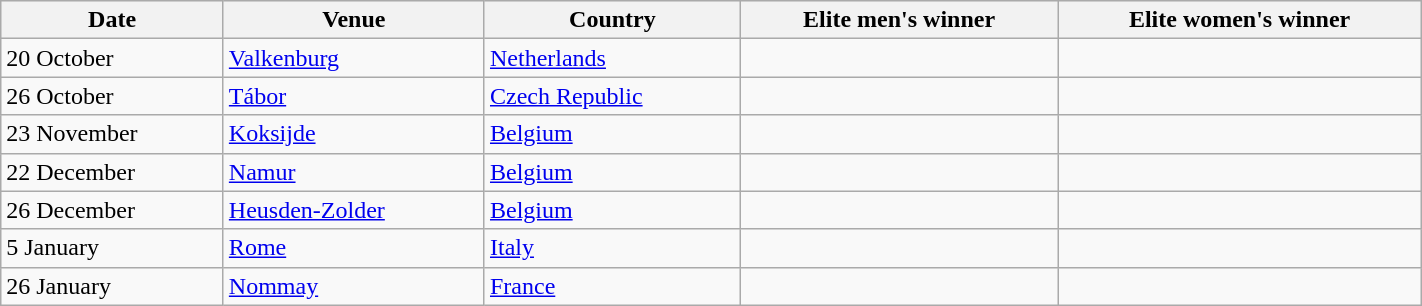<table class="wikitable" width=75%>
<tr bgcolor="#efefef">
<th>Date</th>
<th>Venue</th>
<th>Country</th>
<th>Elite men's winner</th>
<th>Elite women's winner</th>
</tr>
<tr>
<td>20 October</td>
<td><a href='#'>Valkenburg</a></td>
<td><a href='#'>Netherlands</a></td>
<td></td>
<td></td>
</tr>
<tr>
<td>26 October</td>
<td><a href='#'>Tábor</a></td>
<td><a href='#'>Czech Republic</a></td>
<td></td>
<td></td>
</tr>
<tr>
<td>23 November</td>
<td><a href='#'>Koksijde</a></td>
<td><a href='#'>Belgium</a></td>
<td></td>
<td></td>
</tr>
<tr>
<td>22 December</td>
<td><a href='#'>Namur</a></td>
<td><a href='#'>Belgium</a></td>
<td></td>
<td></td>
</tr>
<tr>
<td>26 December</td>
<td><a href='#'>Heusden-Zolder</a></td>
<td><a href='#'>Belgium</a></td>
<td></td>
<td></td>
</tr>
<tr>
<td>5 January</td>
<td><a href='#'>Rome</a></td>
<td><a href='#'>Italy</a></td>
<td></td>
<td></td>
</tr>
<tr>
<td>26 January</td>
<td><a href='#'>Nommay</a></td>
<td><a href='#'>France</a></td>
<td></td>
<td></td>
</tr>
</table>
